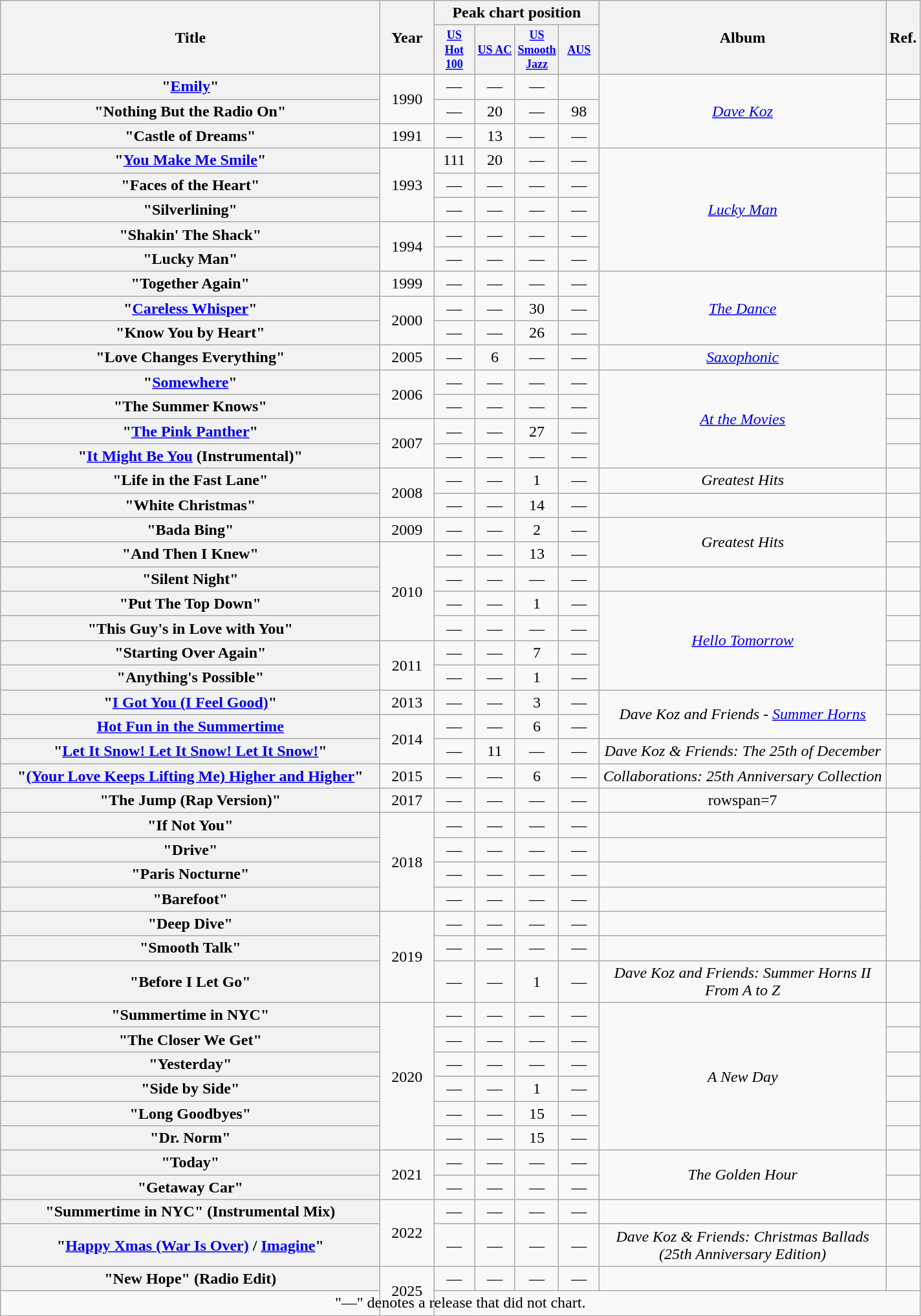<table class="wikitable plainrowheaders" style="text-align:center;" border="1">
<tr>
<th scope="col" rowspan="2" style="width:24em;">Title</th>
<th scope="col" rowspan="2" style="width:3em;">Year</th>
<th scope="col" colspan="4">Peak chart position</th>
<th scope="col" rowspan="2" style="width:18em;">Album</th>
<th scope="col" rowspan="2" style="width:0em;">Ref.</th>
</tr>
<tr>
<th scope="col" style="width:3em;font-size:75%;"><a href='#'>US Hot 100</a><br></th>
<th scope="col" style="width:3em;font-size:75%;"><a href='#'>US AC</a><br></th>
<th scope="col" style="width:3em;font-size:75%;"><a href='#'>US Smooth Jazz</a><br></th>
<th scope="col" style="width:3em;font-size:75%;"><a href='#'>AUS</a><br></th>
</tr>
<tr>
<th scope="row">"<a href='#'>Emily</a>"</th>
<td rowspan=2>1990</td>
<td>—</td>
<td>—</td>
<td>—</td>
<td></td>
<td rowspan=3><em><a href='#'>Dave Koz</a></em></td>
<td></td>
</tr>
<tr>
<th scope="row">"Nothing But the Radio On"<br> </th>
<td>—</td>
<td>20</td>
<td>—</td>
<td>98</td>
<td></td>
</tr>
<tr>
<th scope="row">"Castle of Dreams"</th>
<td>1991</td>
<td>—</td>
<td>13</td>
<td>—</td>
<td>—</td>
<td></td>
</tr>
<tr>
<th scope="row">"<a href='#'>You Make Me Smile</a>"</th>
<td rowspan="3">1993</td>
<td>111</td>
<td>20</td>
<td>—</td>
<td>—</td>
<td rowspan=5><em><a href='#'>Lucky Man</a></em></td>
<td></td>
</tr>
<tr>
<th scope="row">"Faces of the Heart"<br> </th>
<td>—</td>
<td>—</td>
<td>—</td>
<td>—</td>
<td></td>
</tr>
<tr>
<th scope="row">"Silverlining"</th>
<td>—</td>
<td>—</td>
<td>—</td>
<td>—</td>
<td></td>
</tr>
<tr>
<th scope="row">"Shakin' The Shack"</th>
<td rowspan=2>1994</td>
<td>—</td>
<td>—</td>
<td>—</td>
<td>—</td>
<td></td>
</tr>
<tr>
<th scope="row">"Lucky Man"<br> </th>
<td>—</td>
<td>—</td>
<td>—</td>
<td>—</td>
<td></td>
</tr>
<tr>
<th scope="row">"Together Again"</th>
<td>1999</td>
<td>—</td>
<td>—</td>
<td>—</td>
<td>—</td>
<td rowspan=3><em><a href='#'>The Dance</a></em></td>
<td></td>
</tr>
<tr>
<th scope="row">"<a href='#'>Careless Whisper</a>"<br> </th>
<td rowspan="2">2000</td>
<td>—</td>
<td>—</td>
<td>30</td>
<td>—</td>
<td></td>
</tr>
<tr>
<th scope="row">"Know You by Heart"</th>
<td>—</td>
<td>—</td>
<td>26</td>
<td>—</td>
<td></td>
</tr>
<tr>
<th scope="row">"Love Changes Everything"<br> </th>
<td>2005</td>
<td>—</td>
<td>6</td>
<td>—</td>
<td>—</td>
<td><em><a href='#'>Saxophonic</a></em></td>
<td></td>
</tr>
<tr>
<th scope="row">"<a href='#'>Somewhere</a>"<br> </th>
<td rowspan=2>2006</td>
<td>—</td>
<td>—</td>
<td>—</td>
<td>—</td>
<td rowspan=4><em><a href='#'>At the Movies</a></em></td>
<td></td>
</tr>
<tr>
<th scope="row">"The Summer Knows"</th>
<td>—</td>
<td>—</td>
<td>—</td>
<td>—</td>
<td></td>
</tr>
<tr>
<th scope="row">"<a href='#'>The Pink Panther</a>"</th>
<td rowspan="2">2007</td>
<td>—</td>
<td>—</td>
<td>27</td>
<td>—</td>
<td></td>
</tr>
<tr>
<th scope="row">"<a href='#'>It Might Be You</a> (Instrumental)"<br> </th>
<td>—</td>
<td>—</td>
<td>—</td>
<td>—</td>
<td></td>
</tr>
<tr>
<th scope="row">"Life in the Fast Lane"</th>
<td rowspan="2">2008</td>
<td>—</td>
<td>—</td>
<td>1</td>
<td>—</td>
<td><em>Greatest Hits</em></td>
<td></td>
</tr>
<tr>
<th scope="row">"White Christmas"</th>
<td>—</td>
<td>—</td>
<td>14</td>
<td>—</td>
<td></td>
<td></td>
</tr>
<tr>
<th scope="row">"Bada Bing"<br> </th>
<td>2009</td>
<td>—</td>
<td>—</td>
<td>2</td>
<td>—</td>
<td rowspan=2><em>Greatest Hits</em></td>
<td></td>
</tr>
<tr>
<th scope="row">"And Then I Knew"</th>
<td rowspan="4">2010</td>
<td>—</td>
<td>—</td>
<td>13</td>
<td>—</td>
<td></td>
</tr>
<tr>
<th scope="row">"Silent Night"</th>
<td>—</td>
<td>—</td>
<td>—</td>
<td>—</td>
<td></td>
<td></td>
</tr>
<tr>
<th scope="row">"Put The Top Down"<br> </th>
<td>—</td>
<td>—</td>
<td>1</td>
<td>—</td>
<td rowspan=4><em><a href='#'>Hello Tomorrow</a></em></td>
<td></td>
</tr>
<tr>
<th scope="row">"This Guy's in Love with You"<br> </th>
<td>—</td>
<td>—</td>
<td>—</td>
<td>—</td>
<td></td>
</tr>
<tr>
<th scope="row">"Starting Over Again"<br> </th>
<td rowspan="2">2011</td>
<td>—</td>
<td>—</td>
<td>7</td>
<td>—</td>
<td></td>
</tr>
<tr>
<th scope="row">"Anything's Possible"</th>
<td>—</td>
<td>—</td>
<td>1</td>
<td>—</td>
<td></td>
</tr>
<tr>
<th scope="row">"<a href='#'>I Got You (I Feel Good)</a>"<br> </th>
<td>2013</td>
<td>—</td>
<td>—</td>
<td>3</td>
<td>—</td>
<td rowspan=2><em>Dave Koz and Friends - <a href='#'>Summer Horns</a></em></td>
<td></td>
</tr>
<tr>
<th scope="row"><a href='#'>Hot Fun in the Summertime</a><br> </th>
<td rowspan=2>2014</td>
<td>—</td>
<td>—</td>
<td>6</td>
<td>—</td>
<td></td>
</tr>
<tr>
<th scope="row">"<a href='#'>Let It Snow! Let It Snow! Let It Snow!</a>"<br> </th>
<td>—</td>
<td>11</td>
<td>—</td>
<td>—</td>
<td><em>Dave Koz & Friends: The 25th of December</em></td>
<td></td>
</tr>
<tr>
<th scope="row">"<a href='#'>(Your Love Keeps Lifting Me) Higher and Higher</a>"<br> </th>
<td>2015</td>
<td>—</td>
<td>—</td>
<td>6</td>
<td>—</td>
<td><em>Collaborations: 25th Anniversary Collection</em></td>
<td></td>
</tr>
<tr>
<th scope="row">"The Jump (Rap Version)"<br> </th>
<td>2017</td>
<td>—</td>
<td>—</td>
<td>—</td>
<td>—</td>
<td>rowspan=7 </td>
<td></td>
</tr>
<tr>
<th scope="row">"If Not You"</th>
<td rowspan=4>2018</td>
<td>—</td>
<td>—</td>
<td>—</td>
<td>—</td>
<td></td>
</tr>
<tr>
<th scope="row">"Drive"</th>
<td>—</td>
<td>—</td>
<td>—</td>
<td>—</td>
<td></td>
</tr>
<tr>
<th scope="row">"Paris Nocturne"</th>
<td>—</td>
<td>—</td>
<td>—</td>
<td>—</td>
<td></td>
</tr>
<tr>
<th scope="row">"Barefoot"</th>
<td>—</td>
<td>—</td>
<td>—</td>
<td>—</td>
<td></td>
</tr>
<tr>
<th scope="row">"Deep Dive"</th>
<td rowspan=3>2019</td>
<td>—</td>
<td>—</td>
<td>—</td>
<td>—</td>
<td></td>
</tr>
<tr>
<th scope="row">"Smooth Talk"</th>
<td>—</td>
<td>—</td>
<td>—</td>
<td>—</td>
<td></td>
</tr>
<tr>
<th scope="row">"Before I Let Go"<br> </th>
<td>—</td>
<td>—</td>
<td>1</td>
<td>—</td>
<td><em>Dave Koz and Friends: Summer Horns II From A to Z</em></td>
<td></td>
</tr>
<tr>
<th scope="row">"Summertime in NYC"<br> </th>
<td rowspan=6>2020</td>
<td>—</td>
<td>—</td>
<td>—</td>
<td>—</td>
<td rowspan=6><em>A New Day</em></td>
<td></td>
</tr>
<tr>
<th scope="row">"The Closer We Get"</th>
<td>—</td>
<td>—</td>
<td>—</td>
<td>—</td>
<td></td>
</tr>
<tr>
<th scope="row">"Yesterday"</th>
<td>—</td>
<td>—</td>
<td>—</td>
<td>—</td>
<td></td>
</tr>
<tr>
<th scope="row">"Side by Side"<br> </th>
<td>—</td>
<td>—</td>
<td>1</td>
<td>—</td>
<td></td>
</tr>
<tr>
<th scope="row">"Long Goodbyes"<br> </th>
<td>—</td>
<td>—</td>
<td>15</td>
<td>—</td>
<td></td>
</tr>
<tr>
<th scope="row">"Dr. Norm"<br> </th>
<td>—</td>
<td>—</td>
<td>15</td>
<td>—</td>
<td></td>
</tr>
<tr>
<th scope="row">"Today"<br> </th>
<td rowspan=2>2021</td>
<td>—</td>
<td>—</td>
<td>—</td>
<td>—</td>
<td rowspan=2><em>The Golden Hour</em></td>
<td></td>
</tr>
<tr>
<th scope="row">"Getaway Car"<br> </th>
<td>—</td>
<td>—</td>
<td>—</td>
<td>—</td>
<td></td>
</tr>
<tr>
<th scope="row">"Summertime in NYC" (Instrumental Mix)</th>
<td rowspan=2>2022</td>
<td>—</td>
<td>—</td>
<td>—</td>
<td>—</td>
<td></td>
<td></td>
</tr>
<tr>
<th scope="row">"<a href='#'>Happy Xmas (War Is Over)</a> / <a href='#'>Imagine</a>"<br> </th>
<td>—</td>
<td>—</td>
<td>—</td>
<td>—</td>
<td><em>Dave Koz & Friends: Christmas Ballads (25th Anniversary Edition)</em></td>
<td></td>
</tr>
<tr>
<th scope="row">"New Hope" (Radio Edit)<br> </th>
<td rowspan=2>2025</td>
<td>—</td>
<td>—</td>
<td>—</td>
<td>—</td>
<td></td>
</tr>
<tr>
<td style=text-align:center" colspan="12" style="font-size: 8pt">"—" denotes a release that did not chart.</td>
</tr>
</table>
